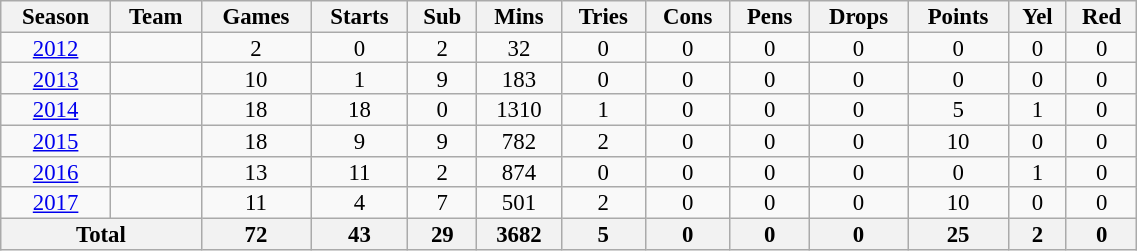<table class="wikitable" style="text-align:center; line-height:90%; font-size:95%; width:60%;">
<tr>
<th>Season</th>
<th>Team</th>
<th>Games</th>
<th>Starts</th>
<th>Sub</th>
<th>Mins</th>
<th>Tries</th>
<th>Cons</th>
<th>Pens</th>
<th>Drops</th>
<th>Points</th>
<th>Yel</th>
<th>Red</th>
</tr>
<tr>
<td><a href='#'>2012</a></td>
<td></td>
<td>2</td>
<td>0</td>
<td>2</td>
<td>32</td>
<td>0</td>
<td>0</td>
<td>0</td>
<td>0</td>
<td>0</td>
<td>0</td>
<td>0</td>
</tr>
<tr>
<td><a href='#'>2013</a></td>
<td></td>
<td>10</td>
<td>1</td>
<td>9</td>
<td>183</td>
<td>0</td>
<td>0</td>
<td>0</td>
<td>0</td>
<td>0</td>
<td>0</td>
<td>0</td>
</tr>
<tr>
<td><a href='#'>2014</a></td>
<td></td>
<td>18</td>
<td>18</td>
<td>0</td>
<td>1310</td>
<td>1</td>
<td>0</td>
<td>0</td>
<td>0</td>
<td>5</td>
<td>1</td>
<td>0</td>
</tr>
<tr>
<td><a href='#'>2015</a></td>
<td></td>
<td>18</td>
<td>9</td>
<td>9</td>
<td>782</td>
<td>2</td>
<td>0</td>
<td>0</td>
<td>0</td>
<td>10</td>
<td>0</td>
<td>0</td>
</tr>
<tr>
<td><a href='#'>2016</a></td>
<td></td>
<td>13</td>
<td>11</td>
<td>2</td>
<td>874</td>
<td>0</td>
<td>0</td>
<td>0</td>
<td>0</td>
<td>0</td>
<td>1</td>
<td>0</td>
</tr>
<tr>
<td><a href='#'>2017</a></td>
<td></td>
<td>11</td>
<td>4</td>
<td>7</td>
<td>501</td>
<td>2</td>
<td>0</td>
<td>0</td>
<td>0</td>
<td>10</td>
<td>0</td>
<td>0</td>
</tr>
<tr>
<th colspan="2">Total</th>
<th>72</th>
<th>43</th>
<th>29</th>
<th>3682</th>
<th>5</th>
<th>0</th>
<th>0</th>
<th>0</th>
<th>25</th>
<th>2</th>
<th>0</th>
</tr>
</table>
